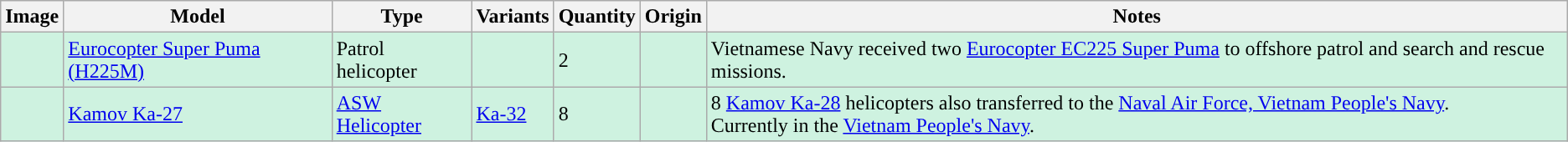<table class="wikitable">
<tr>
<th>Image</th>
<th>Model</th>
<th>Type</th>
<th>Variants</th>
<th>Quantity</th>
<th>Origin</th>
<th>Notes</th>
</tr>
<tr>
<td style="background: #CEF2E0"></td>
<td style="background: #CEF2E0"><a href='#'>Eurocopter Super Puma (H225M)</a></td>
<td style="background: #CEF2E0">Patrol helicopter</td>
<td style="background: #CEF2E0"></td>
<td style="background: #CEF2E0">2</td>
<td style="background: #CEF2E0"></td>
<td style="background: #CEF2E0">Vietnamese Navy received two <a href='#'>Eurocopter EC225 Super Puma</a> to offshore patrol and search and rescue missions.</td>
</tr>
<tr>
<td style="background: #CEF2E0"></td>
<td style="background: #CEF2E0"><a href='#'>Kamov Ka-27</a></td>
<td style="background: #CEF2E0"><a href='#'>ASW Helicopter</a></td>
<td style="background: #CEF2E0"><a href='#'>Ka-32</a></td>
<td style="background: #CEF2E0">8</td>
<td style="background: #CEF2E0"></td>
<td style="background: #CEF2E0">8 <a href='#'>Kamov Ka-28</a> helicopters also transferred to the <a href='#'>Naval Air Force, Vietnam People's Navy</a>.<br>Currently in the <a href='#'>Vietnam People's Navy</a>.</td>
</tr>
</table>
